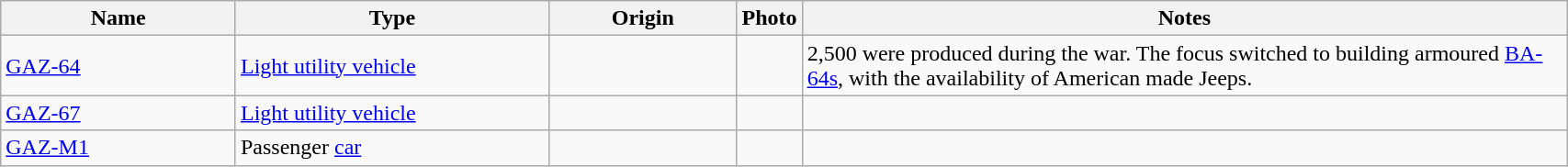<table class="wikitable" style="width:90%;">
<tr>
<th style="width:15%;">Name</th>
<th style="width:20%;">Type</th>
<th style="width:12%;">Origin</th>
<th>Photo</th>
<th>Notes</th>
</tr>
<tr>
<td><a href='#'>GAZ-64</a></td>
<td><a href='#'>Light utility vehicle</a></td>
<td></td>
<td></td>
<td>2,500 were produced during the war. The focus switched to building armoured <a href='#'>BA-64s</a>, with the availability of American made Jeeps.</td>
</tr>
<tr>
<td><a href='#'>GAZ-67</a></td>
<td><a href='#'>Light utility vehicle</a></td>
<td></td>
<td></td>
<td></td>
</tr>
<tr>
<td><a href='#'>GAZ-M1</a></td>
<td>Passenger <a href='#'>car</a></td>
<td></td>
<td></td>
<td></td>
</tr>
</table>
